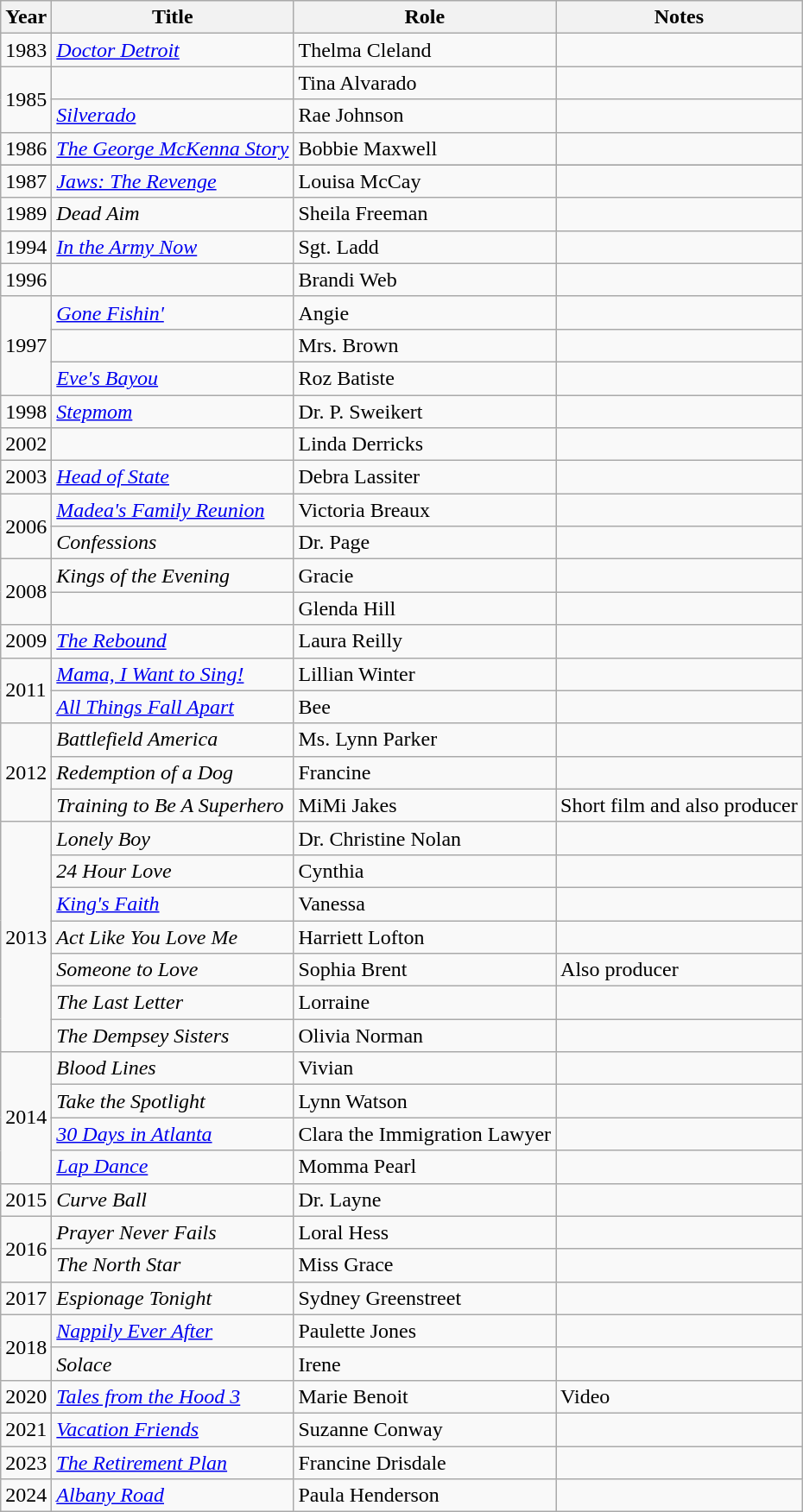<table class="wikitable sortable">
<tr>
<th>Year</th>
<th>Title</th>
<th>Role</th>
<th class="unsortable">Notes</th>
</tr>
<tr>
<td>1983</td>
<td><em><a href='#'>Doctor Detroit</a></em></td>
<td>Thelma Cleland</td>
<td></td>
</tr>
<tr>
<td rowspan="2">1985</td>
<td><em></em></td>
<td>Tina Alvarado</td>
<td></td>
</tr>
<tr>
<td><em><a href='#'>Silverado</a></em></td>
<td>Rae Johnson</td>
</tr>
<tr>
<td>1986</td>
<td><em><a href='#'>The George McKenna Story</a></em></td>
<td>Bobbie Maxwell</td>
<td></td>
</tr>
<tr>
</tr>
<tr>
<td>1987</td>
<td><em><a href='#'>Jaws: The Revenge</a></em></td>
<td>Louisa McCay</td>
<td></td>
</tr>
<tr>
<td>1989</td>
<td><em>Dead Aim</em></td>
<td>Sheila Freeman</td>
<td></td>
</tr>
<tr>
<td>1994</td>
<td><em><a href='#'>In the Army Now</a></em></td>
<td>Sgt. Ladd</td>
<td></td>
</tr>
<tr>
<td>1996</td>
<td><em></em></td>
<td>Brandi Web</td>
<td></td>
</tr>
<tr>
<td rowspan="3">1997</td>
<td><em><a href='#'>Gone Fishin'</a></em></td>
<td>Angie</td>
<td></td>
</tr>
<tr>
<td><em></em></td>
<td>Mrs. Brown</td>
<td></td>
</tr>
<tr>
<td><em><a href='#'>Eve's Bayou</a></em></td>
<td>Roz Batiste</td>
<td></td>
</tr>
<tr>
<td>1998</td>
<td><em><a href='#'>Stepmom</a></em></td>
<td>Dr. P. Sweikert</td>
<td></td>
</tr>
<tr>
<td>2002</td>
<td><em></em></td>
<td>Linda Derricks</td>
<td></td>
</tr>
<tr>
<td>2003</td>
<td><em><a href='#'>Head of State</a></em></td>
<td>Debra Lassiter</td>
<td></td>
</tr>
<tr>
<td rowspan="2">2006</td>
<td><em><a href='#'>Madea's Family Reunion</a></em></td>
<td>Victoria Breaux</td>
<td></td>
</tr>
<tr>
<td><em>Confessions</em></td>
<td>Dr. Page</td>
<td></td>
</tr>
<tr>
<td rowspan="2">2008</td>
<td><em>Kings of the Evening</em></td>
<td>Gracie</td>
<td></td>
</tr>
<tr>
<td><em></em></td>
<td>Glenda Hill</td>
<td></td>
</tr>
<tr>
<td>2009</td>
<td><em><a href='#'>The Rebound</a></em></td>
<td>Laura Reilly</td>
<td></td>
</tr>
<tr>
<td rowspan="2">2011</td>
<td><em><a href='#'>Mama, I Want to Sing!</a></em></td>
<td>Lillian Winter</td>
<td></td>
</tr>
<tr>
<td><em><a href='#'>All Things Fall Apart</a></em></td>
<td>Bee</td>
<td></td>
</tr>
<tr>
<td rowspan="3">2012</td>
<td><em>Battlefield America</em></td>
<td>Ms. Lynn Parker</td>
<td></td>
</tr>
<tr>
<td><em>Redemption of a Dog</em></td>
<td>Francine</td>
<td></td>
</tr>
<tr>
<td><em>Training to Be A Superhero</em></td>
<td>MiMi Jakes</td>
<td>Short film and also producer</td>
</tr>
<tr>
<td rowspan="7">2013</td>
<td><em>Lonely Boy</em></td>
<td>Dr. Christine Nolan</td>
<td></td>
</tr>
<tr>
<td><em>24 Hour Love</em></td>
<td>Cynthia</td>
<td></td>
</tr>
<tr>
<td><em><a href='#'>King's Faith</a></em></td>
<td>Vanessa</td>
<td></td>
</tr>
<tr>
<td><em>Act Like You Love Me</em></td>
<td>Harriett Lofton</td>
<td></td>
</tr>
<tr>
<td><em>Someone to Love</em></td>
<td>Sophia Brent</td>
<td>Also producer</td>
</tr>
<tr>
<td><em>The Last Letter</em></td>
<td>Lorraine</td>
<td></td>
</tr>
<tr>
<td><em>The Dempsey Sisters</em></td>
<td>Olivia Norman</td>
<td></td>
</tr>
<tr>
<td rowspan="4">2014</td>
<td><em>Blood Lines</em></td>
<td>Vivian</td>
<td></td>
</tr>
<tr>
<td><em>Take the Spotlight</em></td>
<td>Lynn Watson</td>
<td></td>
</tr>
<tr>
<td><em><a href='#'>30 Days in Atlanta</a></em></td>
<td>Clara the Immigration Lawyer</td>
<td></td>
</tr>
<tr>
<td><em><a href='#'>Lap Dance</a></em></td>
<td>Momma Pearl</td>
<td></td>
</tr>
<tr>
<td>2015</td>
<td><em>Curve Ball</em></td>
<td>Dr. Layne</td>
<td></td>
</tr>
<tr>
<td rowspan="2">2016</td>
<td><em>Prayer Never Fails</em></td>
<td>Loral Hess</td>
<td></td>
</tr>
<tr>
<td><em>The North Star</em></td>
<td>Miss Grace</td>
<td></td>
</tr>
<tr>
<td>2017</td>
<td><em>Espionage Tonight</em></td>
<td>Sydney Greenstreet</td>
<td></td>
</tr>
<tr>
<td rowspan="2">2018</td>
<td><em><a href='#'>Nappily Ever After</a></em></td>
<td>Paulette Jones</td>
<td></td>
</tr>
<tr>
<td><em>Solace</em></td>
<td>Irene</td>
<td></td>
</tr>
<tr>
<td>2020</td>
<td><em><a href='#'>Tales from the Hood 3</a></em></td>
<td>Marie Benoit</td>
<td>Video</td>
</tr>
<tr>
<td>2021</td>
<td><em><a href='#'>Vacation Friends</a></em></td>
<td>Suzanne Conway</td>
<td></td>
</tr>
<tr>
<td>2023</td>
<td><em><a href='#'>The Retirement Plan</a></em></td>
<td>Francine Drisdale</td>
<td></td>
</tr>
<tr>
<td>2024</td>
<td><em><a href='#'>Albany Road</a></em></td>
<td>Paula Henderson</td>
<td></td>
</tr>
</table>
